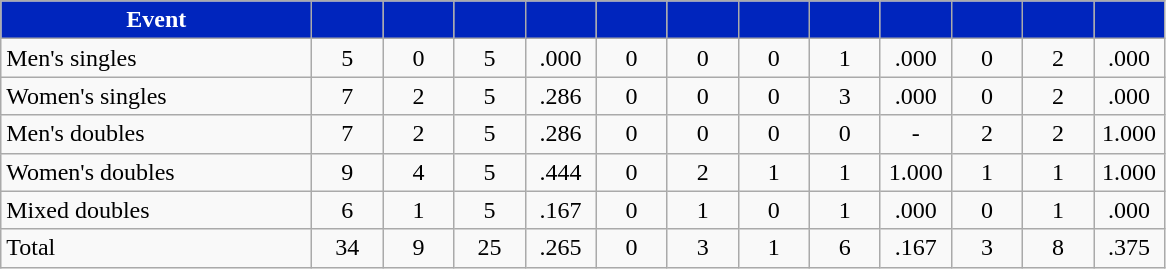<table class="wikitable" style="text-align:center">
<tr>
<th style="background:#0025BD; color:white" width="200px">Event</th>
<th style="background:#0025BD; color:white" width="40px"></th>
<th style="background:#0025BD; color:white" width="40px"></th>
<th style="background:#0025BD; color:white" width="40px"></th>
<th style="background:#0025BD; color:white" width="40px"></th>
<th style="background:#0025BD; color:white" width="40px"></th>
<th style="background:#0025BD; color:white" width="40px"></th>
<th style="background:#0025BD; color:white" width="40px"></th>
<th style="background:#0025BD; color:white" width="40px"></th>
<th style="background:#0025BD; color:white" width="40px"></th>
<th style="background:#0025BD; color:white" width="40px"></th>
<th style="background:#0025BD; color:white" width="40px"></th>
<th style="background:#0025BD; color:white" width="40px"></th>
</tr>
<tr>
<td style="text-align:left">Men's singles</td>
<td>5</td>
<td>0</td>
<td>5</td>
<td>.000</td>
<td>0</td>
<td>0</td>
<td>0</td>
<td>1</td>
<td>.000</td>
<td>0</td>
<td>2</td>
<td>.000</td>
</tr>
<tr>
<td style="text-align:left">Women's singles</td>
<td>7</td>
<td>2</td>
<td>5</td>
<td>.286</td>
<td>0</td>
<td>0</td>
<td>0</td>
<td>3</td>
<td>.000</td>
<td>0</td>
<td>2</td>
<td>.000</td>
</tr>
<tr>
<td style="text-align:left">Men's doubles</td>
<td>7</td>
<td>2</td>
<td>5</td>
<td>.286</td>
<td>0</td>
<td>0</td>
<td>0</td>
<td>0</td>
<td>-</td>
<td>2</td>
<td>2</td>
<td>1.000</td>
</tr>
<tr>
<td style="text-align:left">Women's doubles</td>
<td>9</td>
<td>4</td>
<td>5</td>
<td>.444</td>
<td>0</td>
<td>2</td>
<td>1</td>
<td>1</td>
<td>1.000</td>
<td>1</td>
<td>1</td>
<td>1.000</td>
</tr>
<tr>
<td style="text-align:left">Mixed doubles</td>
<td>6</td>
<td>1</td>
<td>5</td>
<td>.167</td>
<td>0</td>
<td>1</td>
<td>0</td>
<td>1</td>
<td>.000</td>
<td>0</td>
<td>1</td>
<td>.000</td>
</tr>
<tr>
<td style="text-align:left">Total</td>
<td>34</td>
<td>9</td>
<td>25</td>
<td>.265</td>
<td>0</td>
<td>3</td>
<td>1</td>
<td>6</td>
<td>.167</td>
<td>3</td>
<td>8</td>
<td>.375</td>
</tr>
</table>
